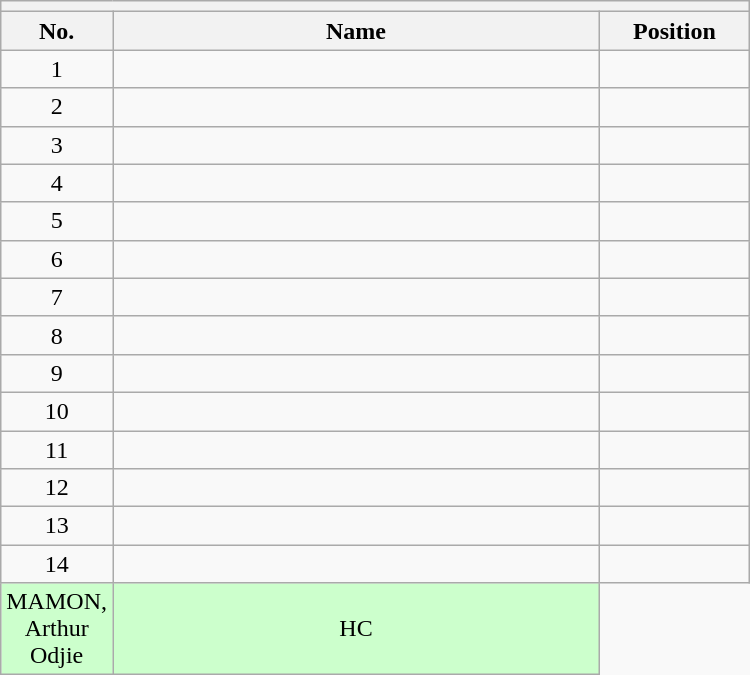<table class="wikitable mw-collapsible mw-collapsed" style="text-align:center; width:500px; border:none">
<tr>
<th style="text-align:center" colspan="3"></th>
</tr>
<tr>
<th style="width:7%">No.</th>
<th>Name</th>
<th style="width:20%">Position</th>
</tr>
<tr>
<td>1</td>
<td></td>
<td></td>
</tr>
<tr>
<td>2</td>
<td></td>
<td></td>
</tr>
<tr>
<td>3</td>
<td></td>
<td></td>
</tr>
<tr>
<td>4</td>
<td></td>
<td></td>
</tr>
<tr>
<td>5</td>
<td></td>
<td></td>
</tr>
<tr>
<td>6</td>
<td></td>
<td></td>
</tr>
<tr>
<td>7</td>
<td></td>
<td></td>
</tr>
<tr>
<td>8</td>
<td></td>
<td></td>
</tr>
<tr>
<td>9</td>
<td></td>
<td></td>
</tr>
<tr>
<td>10</td>
<td></td>
<td></td>
</tr>
<tr>
<td>11</td>
<td></td>
<td></td>
</tr>
<tr>
<td>12</td>
<td></td>
<td></td>
</tr>
<tr>
<td>13</td>
<td></td>
<td></td>
</tr>
<tr>
<td>14</td>
<td></td>
<td></td>
</tr>
<tr bgcolor=#CCFFCC>
<td>MAMON, Arthur Odjie</td>
<td>HC</td>
</tr>
</table>
